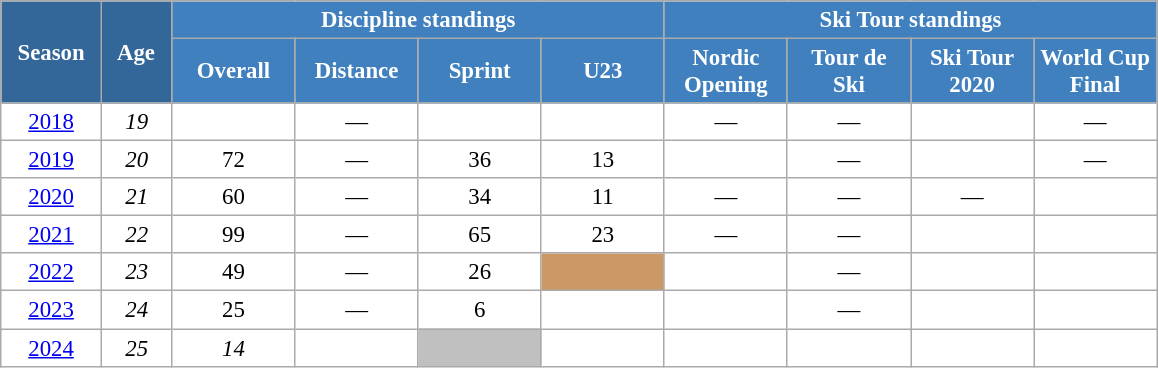<table class="wikitable" style="font-size:95%; text-align:center; border:grey solid 1px; border-collapse:collapse; background:#ffffff;">
<tr>
<th style="background-color:#369; color:white; width:60px;" rowspan="2"> Season </th>
<th style="background-color:#369; color:white; width:40px;" rowspan="2"> Age </th>
<th style="background-color:#4180be; color:white;" colspan="4">Discipline standings</th>
<th style="background-color:#4180be; color:white;" colspan="4">Ski Tour standings</th>
</tr>
<tr>
<th style="background-color:#4180be; color:white; width:75px;">Overall</th>
<th style="background-color:#4180be; color:white; width:75px;">Distance</th>
<th style="background-color:#4180be; color:white; width:75px;">Sprint</th>
<th style="background-color:#4180be; color:white; width:75px;">U23</th>
<th style="background-color:#4180be; color:white; width:75px;">Nordic<br>Opening</th>
<th style="background-color:#4180be; color:white; width:75px;">Tour de<br>Ski</th>
<th style="background-color:#4180be; color:white; width:75px;">Ski Tour<br>2020</th>
<th style="background-color:#4180be; color:white; width:75px;">World Cup<br>Final</th>
</tr>
<tr>
<td><a href='#'>2018</a></td>
<td><em>19</em></td>
<td></td>
<td>—</td>
<td></td>
<td></td>
<td>—</td>
<td>—</td>
<td></td>
<td>—</td>
</tr>
<tr>
<td><a href='#'>2019</a></td>
<td><em>20</em></td>
<td>72</td>
<td>—</td>
<td>36</td>
<td>13</td>
<td></td>
<td>—</td>
<td></td>
<td>—</td>
</tr>
<tr>
<td><a href='#'>2020</a></td>
<td><em>21</em></td>
<td>60</td>
<td>—</td>
<td>34</td>
<td>11</td>
<td>—</td>
<td>—</td>
<td>—</td>
<td></td>
</tr>
<tr>
<td><a href='#'>2021</a></td>
<td><em>22</em></td>
<td>99</td>
<td>—</td>
<td>65</td>
<td>23</td>
<td>—</td>
<td>—</td>
<td></td>
<td></td>
</tr>
<tr>
<td><a href='#'>2022</a></td>
<td><em>23</em></td>
<td>49</td>
<td>—</td>
<td>26</td>
<td style="background:#c96;"></td>
<td></td>
<td>—</td>
<td></td>
<td></td>
</tr>
<tr>
<td><a href='#'>2023</a></td>
<td><em>24</em></td>
<td>25</td>
<td>—</td>
<td>6</td>
<td></td>
<td></td>
<td>—</td>
<td></td>
<td></td>
</tr>
<tr>
<td><a href='#'>2024</a></td>
<td><em>25</em></td>
<td><em>14</em></td>
<td></td>
<td style="background:silver;"></td>
<td></td>
<td></td>
<td></td>
<td></td>
<td></td>
</tr>
</table>
